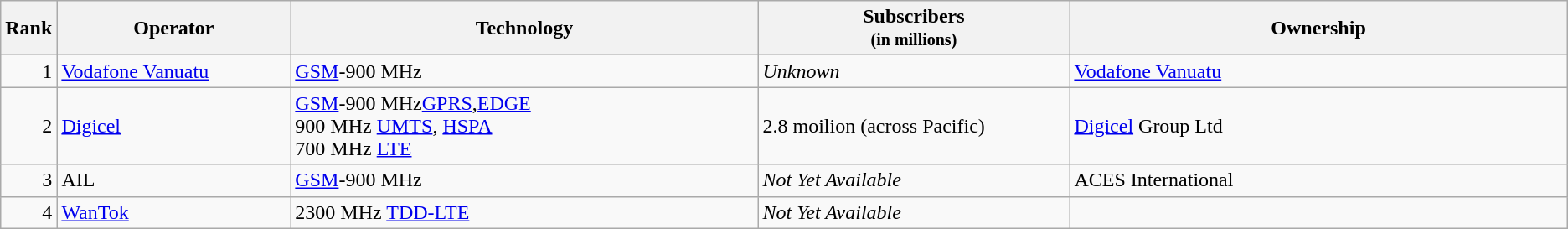<table class="wikitable">
<tr>
<th style="width:3%;">Rank</th>
<th style="width:15%;">Operator</th>
<th style="width:30%;">Technology</th>
<th style="width:20%;">Subscribers<br><small>(in millions)</small></th>
<th style="width:32%;">Ownership</th>
</tr>
<tr>
<td align=right>1</td>
<td><a href='#'>Vodafone Vanuatu</a></td>
<td><a href='#'>GSM</a>-900 MHz</td>
<td><em>Unknown</em></td>
<td><a href='#'>Vodafone Vanuatu</a></td>
</tr>
<tr>
<td align=right>2</td>
<td><a href='#'>Digicel</a></td>
<td><a href='#'>GSM</a>-900 MHz<a href='#'>GPRS</a>,<a href='#'>EDGE</a><br>900 MHz <a href='#'>UMTS</a>, <a href='#'>HSPA</a><br>700 MHz <a href='#'>LTE</a></td>
<td>2.8 moilion (across Pacific)</td>
<td><a href='#'>Digicel</a> Group Ltd</td>
</tr>
<tr>
<td align=right>3</td>
<td>AIL</td>
<td><a href='#'>GSM</a>-900 MHz</td>
<td><em>Not Yet Available</em></td>
<td>ACES International</td>
</tr>
<tr>
<td align=right>4</td>
<td><a href='#'>WanTok</a></td>
<td>2300 MHz <a href='#'>TDD-LTE</a></td>
<td><em>Not Yet Available</em></td>
<td></td>
</tr>
</table>
